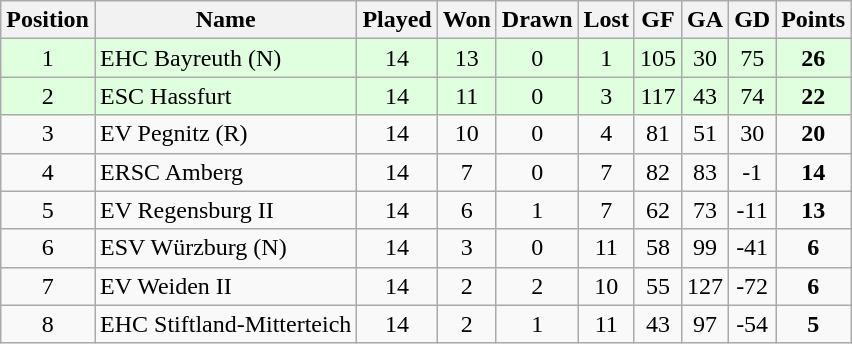<table class="wikitable">
<tr align="center">
<th>Position</th>
<th>Name</th>
<th>Played</th>
<th>Won</th>
<th>Drawn</th>
<th>Lost</th>
<th>GF</th>
<th>GA</th>
<th>GD</th>
<th>Points</th>
</tr>
<tr align="center" bgcolor="#dfffdf">
<td>1</td>
<td align="left">EHC Bayreuth (N)</td>
<td>14</td>
<td>13</td>
<td>0</td>
<td>1</td>
<td>105</td>
<td>30</td>
<td>75</td>
<td><strong>26</strong></td>
</tr>
<tr align="center" bgcolor="#dfffdf">
<td>2</td>
<td align="left">ESC Hassfurt</td>
<td>14</td>
<td>11</td>
<td>0</td>
<td>3</td>
<td>117</td>
<td>43</td>
<td>74</td>
<td><strong>22</strong></td>
</tr>
<tr align="center">
<td>3</td>
<td align="left">EV Pegnitz (R)</td>
<td>14</td>
<td>10</td>
<td>0</td>
<td>4</td>
<td>81</td>
<td>51</td>
<td>30</td>
<td><strong>20</strong></td>
</tr>
<tr align="center">
<td>4</td>
<td align="left">ERSC Amberg</td>
<td>14</td>
<td>7</td>
<td>0</td>
<td>7</td>
<td>82</td>
<td>83</td>
<td>-1</td>
<td><strong>14</strong></td>
</tr>
<tr align="center">
<td>5</td>
<td align="left">EV Regensburg II</td>
<td>14</td>
<td>6</td>
<td>1</td>
<td>7</td>
<td>62</td>
<td>73</td>
<td>-11</td>
<td><strong>13</strong></td>
</tr>
<tr align="center">
<td>6</td>
<td align="left">ESV Würzburg (N)</td>
<td>14</td>
<td>3</td>
<td>0</td>
<td>11</td>
<td>58</td>
<td>99</td>
<td>-41</td>
<td><strong>6</strong></td>
</tr>
<tr align="center">
<td>7</td>
<td align="left">EV Weiden II</td>
<td>14</td>
<td>2</td>
<td>2</td>
<td>10</td>
<td>55</td>
<td>127</td>
<td>-72</td>
<td><strong>6</strong></td>
</tr>
<tr align="center">
<td>8</td>
<td align="left">EHC Stiftland-Mitterteich</td>
<td>14</td>
<td>2</td>
<td>1</td>
<td>11</td>
<td>43</td>
<td>97</td>
<td>-54</td>
<td><strong>5</strong></td>
</tr>
</table>
